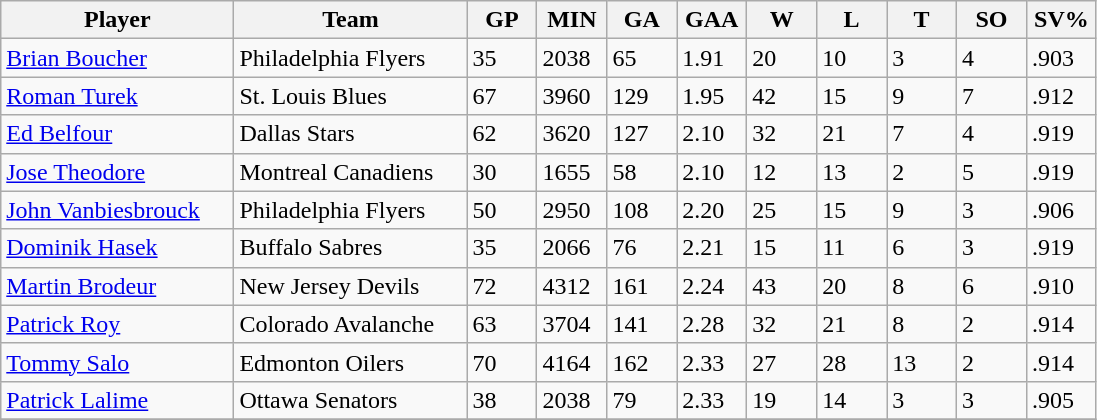<table class="wikitable">
<tr>
<th bgcolor="#DDDDFF" width="20%">Player</th>
<th bgcolor="#DDDDFF" width="20%">Team</th>
<th bgcolor="#DDDDFF" width="6%">GP</th>
<th bgcolor="#DDDDFF" width="6%">MIN</th>
<th bgcolor="#DDDDFF" width="6%">GA</th>
<th bgcolor="#DDDDFF" width="6%">GAA</th>
<th bgcolor="#DDDDFF" width="6%">W</th>
<th bgcolor="#DDDDFF" width="6%">L</th>
<th bgcolor="#DDDDFF" width="6%">T</th>
<th bgcolor="#DDDDFF" width="6%">SO</th>
<th bgcolor="#DDDDFF" width="6%">SV%</th>
</tr>
<tr>
<td><a href='#'>Brian Boucher</a></td>
<td>Philadelphia Flyers</td>
<td>35</td>
<td>2038</td>
<td>65</td>
<td>1.91</td>
<td>20</td>
<td>10</td>
<td>3</td>
<td>4</td>
<td>.903</td>
</tr>
<tr>
<td><a href='#'>Roman Turek</a></td>
<td>St. Louis Blues</td>
<td>67</td>
<td>3960</td>
<td>129</td>
<td>1.95</td>
<td>42</td>
<td>15</td>
<td>9</td>
<td>7</td>
<td>.912</td>
</tr>
<tr>
<td><a href='#'>Ed Belfour</a></td>
<td>Dallas Stars</td>
<td>62</td>
<td>3620</td>
<td>127</td>
<td>2.10</td>
<td>32</td>
<td>21</td>
<td>7</td>
<td>4</td>
<td>.919</td>
</tr>
<tr>
<td><a href='#'>Jose Theodore</a></td>
<td>Montreal Canadiens</td>
<td>30</td>
<td>1655</td>
<td>58</td>
<td>2.10</td>
<td>12</td>
<td>13</td>
<td>2</td>
<td>5</td>
<td>.919</td>
</tr>
<tr>
<td><a href='#'>John Vanbiesbrouck</a></td>
<td>Philadelphia Flyers</td>
<td>50</td>
<td>2950</td>
<td>108</td>
<td>2.20</td>
<td>25</td>
<td>15</td>
<td>9</td>
<td>3</td>
<td>.906</td>
</tr>
<tr>
<td><a href='#'>Dominik Hasek</a></td>
<td>Buffalo Sabres</td>
<td>35</td>
<td>2066</td>
<td>76</td>
<td>2.21</td>
<td>15</td>
<td>11</td>
<td>6</td>
<td>3</td>
<td>.919</td>
</tr>
<tr>
<td><a href='#'>Martin Brodeur</a></td>
<td>New Jersey Devils</td>
<td>72</td>
<td>4312</td>
<td>161</td>
<td>2.24</td>
<td>43</td>
<td>20</td>
<td>8</td>
<td>6</td>
<td>.910</td>
</tr>
<tr>
<td><a href='#'>Patrick Roy</a></td>
<td>Colorado Avalanche</td>
<td>63</td>
<td>3704</td>
<td>141</td>
<td>2.28</td>
<td>32</td>
<td>21</td>
<td>8</td>
<td>2</td>
<td>.914</td>
</tr>
<tr>
<td><a href='#'>Tommy Salo</a></td>
<td>Edmonton Oilers</td>
<td>70</td>
<td>4164</td>
<td>162</td>
<td>2.33</td>
<td>27</td>
<td>28</td>
<td>13</td>
<td>2</td>
<td>.914</td>
</tr>
<tr>
<td><a href='#'>Patrick Lalime</a></td>
<td>Ottawa Senators</td>
<td>38</td>
<td>2038</td>
<td>79</td>
<td>2.33</td>
<td>19</td>
<td>14</td>
<td>3</td>
<td>3</td>
<td>.905</td>
</tr>
<tr>
</tr>
</table>
